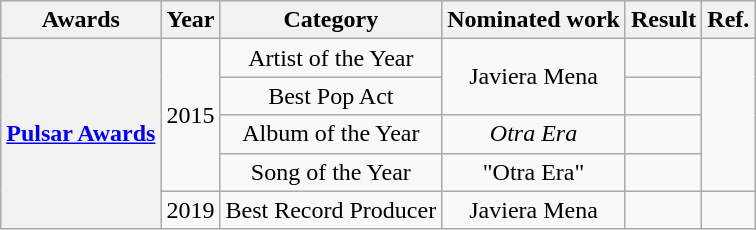<table class="wikitable plainrowheaders" style="text-align:center;">
<tr>
<th scope="col">Awards</th>
<th>Year</th>
<th>Category</th>
<th>Nominated work</th>
<th>Result</th>
<th>Ref.</th>
</tr>
<tr>
<th scope="row" rowspan="5"><a href='#'>Pulsar Awards</a></th>
<td rowspan="4">2015</td>
<td>Artist of the Year</td>
<td rowspan="2">Javiera Mena</td>
<td></td>
<td rowspan="4"></td>
</tr>
<tr>
<td>Best Pop Act</td>
<td></td>
</tr>
<tr>
<td>Album of the Year</td>
<td><em>Otra Era</em></td>
<td></td>
</tr>
<tr>
<td>Song of the Year</td>
<td>"Otra Era"</td>
<td></td>
</tr>
<tr>
<td>2019</td>
<td>Best Record Producer</td>
<td>Javiera Mena</td>
<td></td>
<td></td>
</tr>
</table>
